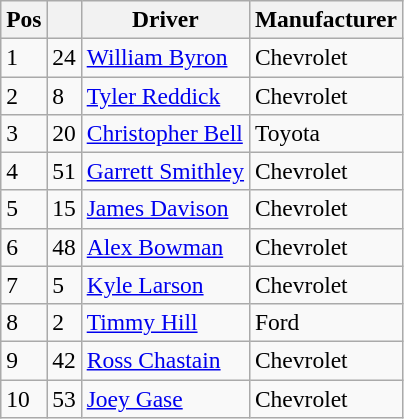<table class="wikitable" style="font-size:98%">
<tr>
<th>Pos</th>
<th></th>
<th>Driver</th>
<th>Manufacturer</th>
</tr>
<tr>
<td>1</td>
<td>24</td>
<td><a href='#'>William Byron</a></td>
<td>Chevrolet</td>
</tr>
<tr>
<td>2</td>
<td>8</td>
<td><a href='#'>Tyler Reddick</a></td>
<td>Chevrolet</td>
</tr>
<tr>
<td>3</td>
<td>20</td>
<td><a href='#'>Christopher Bell</a></td>
<td>Toyota</td>
</tr>
<tr>
<td>4</td>
<td>51</td>
<td><a href='#'>Garrett Smithley</a></td>
<td>Chevrolet</td>
</tr>
<tr>
<td>5</td>
<td>15</td>
<td><a href='#'>James Davison</a></td>
<td>Chevrolet</td>
</tr>
<tr>
<td>6</td>
<td>48</td>
<td><a href='#'>Alex Bowman</a></td>
<td>Chevrolet</td>
</tr>
<tr>
<td>7</td>
<td>5</td>
<td><a href='#'>Kyle Larson</a></td>
<td>Chevrolet</td>
</tr>
<tr>
<td>8</td>
<td>2</td>
<td><a href='#'>Timmy Hill</a></td>
<td>Ford</td>
</tr>
<tr>
<td>9</td>
<td>42</td>
<td><a href='#'>Ross Chastain</a></td>
<td>Chevrolet</td>
</tr>
<tr>
<td>10</td>
<td>53</td>
<td><a href='#'>Joey Gase</a></td>
<td>Chevrolet</td>
</tr>
</table>
